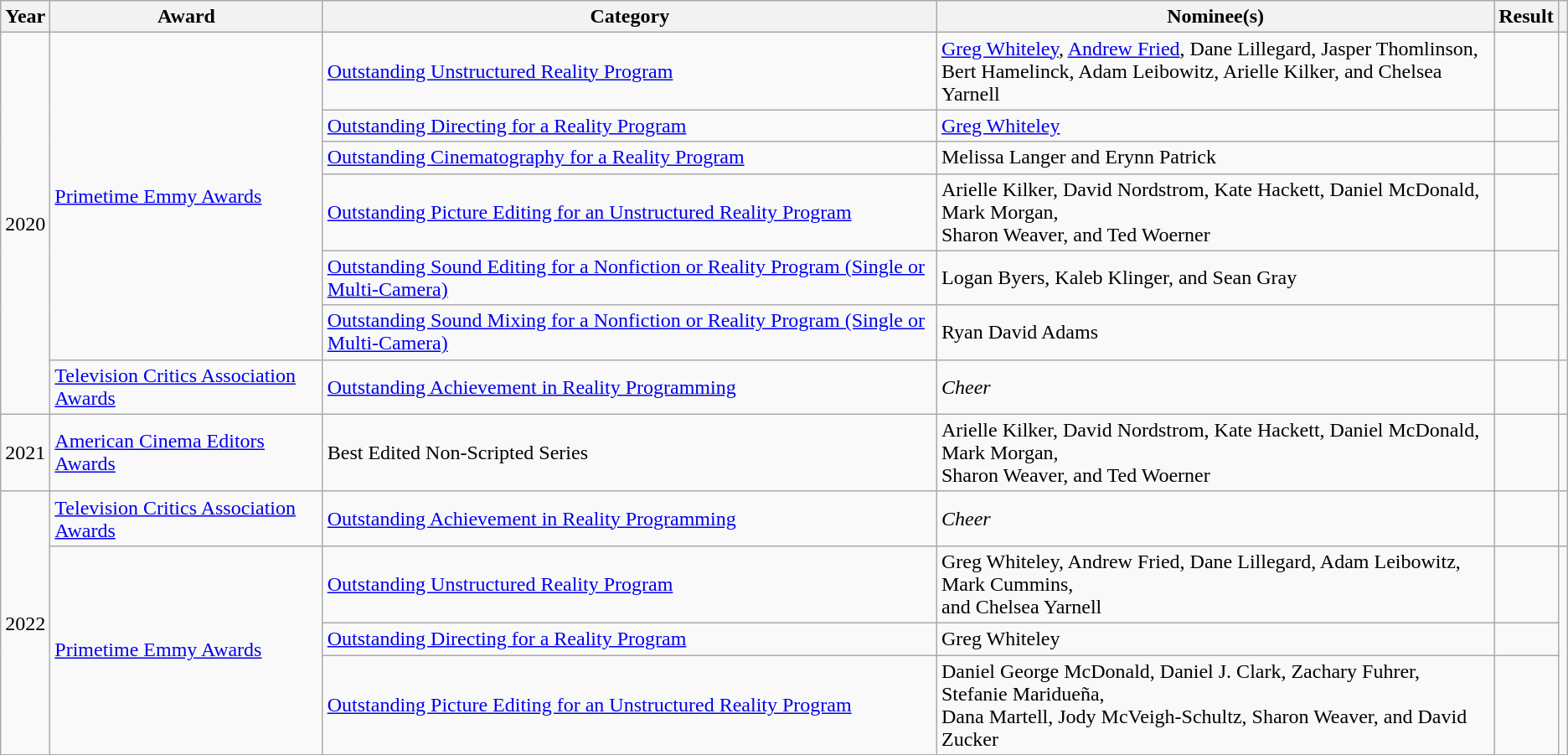<table class="wikitable sortable">
<tr>
<th scope="col">Year</th>
<th scope="col">Award</th>
<th scope="col">Category</th>
<th scope="col">Nominee(s)</th>
<th scope="col">Result</th>
<th scope="col" class="unsortable"></th>
</tr>
<tr>
<td rowspan="7" align="center">2020</td>
<td rowspan="6"><a href='#'>Primetime Emmy Awards</a></td>
<td><a href='#'>Outstanding Unstructured Reality Program</a></td>
<td><a href='#'>Greg Whiteley</a>, <a href='#'>Andrew Fried</a>, Dane Lillegard, Jasper Thomlinson, <br> Bert Hamelinck, Adam Leibowitz, Arielle Kilker, and Chelsea Yarnell</td>
<td></td>
<td rowspan="6"></td>
</tr>
<tr>
<td><a href='#'>Outstanding Directing for a Reality Program</a></td>
<td><a href='#'>Greg Whiteley</a> </td>
<td></td>
</tr>
<tr>
<td><a href='#'>Outstanding Cinematography for a Reality Program</a></td>
<td>Melissa Langer and Erynn Patrick </td>
<td></td>
</tr>
<tr>
<td><a href='#'>Outstanding Picture Editing for an Unstructured Reality Program</a></td>
<td>Arielle Kilker, David Nordstrom, Kate Hackett, Daniel McDonald, Mark Morgan, <br> Sharon Weaver, and Ted Woerner </td>
<td></td>
</tr>
<tr>
<td><a href='#'>Outstanding Sound Editing for a Nonfiction or Reality Program (Single or Multi-Camera)</a></td>
<td>Logan Byers, Kaleb Klinger, and Sean Gray </td>
<td></td>
</tr>
<tr>
<td><a href='#'>Outstanding Sound Mixing for a Nonfiction or Reality Program (Single or Multi-Camera)</a></td>
<td>Ryan David Adams </td>
<td></td>
</tr>
<tr>
<td><a href='#'>Television Critics Association Awards</a></td>
<td><a href='#'>Outstanding Achievement in Reality Programming</a></td>
<td><em>Cheer</em></td>
<td></td>
<td></td>
</tr>
<tr>
<td rowspan="1" align="center">2021</td>
<td><a href='#'>American Cinema Editors Awards</a></td>
<td>Best Edited Non-Scripted Series</td>
<td>Arielle Kilker, David Nordstrom, Kate Hackett, Daniel McDonald, Mark Morgan, <br> Sharon Weaver, and Ted Woerner </td>
<td></td>
<td></td>
</tr>
<tr>
<td rowspan="4" align="center">2022</td>
<td><a href='#'>Television Critics Association Awards</a></td>
<td><a href='#'>Outstanding Achievement in Reality Programming</a></td>
<td><em>Cheer</em></td>
<td></td>
<td></td>
</tr>
<tr>
<td rowspan="3"><a href='#'>Primetime Emmy Awards</a></td>
<td><a href='#'>Outstanding Unstructured Reality Program</a></td>
<td>Greg Whiteley, Andrew Fried, Dane Lillegard, Adam Leibowitz, Mark Cummins, <br> and Chelsea Yarnell</td>
<td></td>
<td align="center" rowspan="3"></td>
</tr>
<tr>
<td><a href='#'>Outstanding Directing for a Reality Program</a></td>
<td>Greg Whiteley </td>
<td></td>
</tr>
<tr>
<td><a href='#'>Outstanding Picture Editing for an Unstructured Reality Program</a></td>
<td>Daniel George McDonald, Daniel J. Clark, Zachary Fuhrer, Stefanie Maridueña, <br> Dana Martell, Jody McVeigh-Schultz, Sharon Weaver, and David Zucker <br> </td>
<td></td>
</tr>
<tr>
</tr>
</table>
